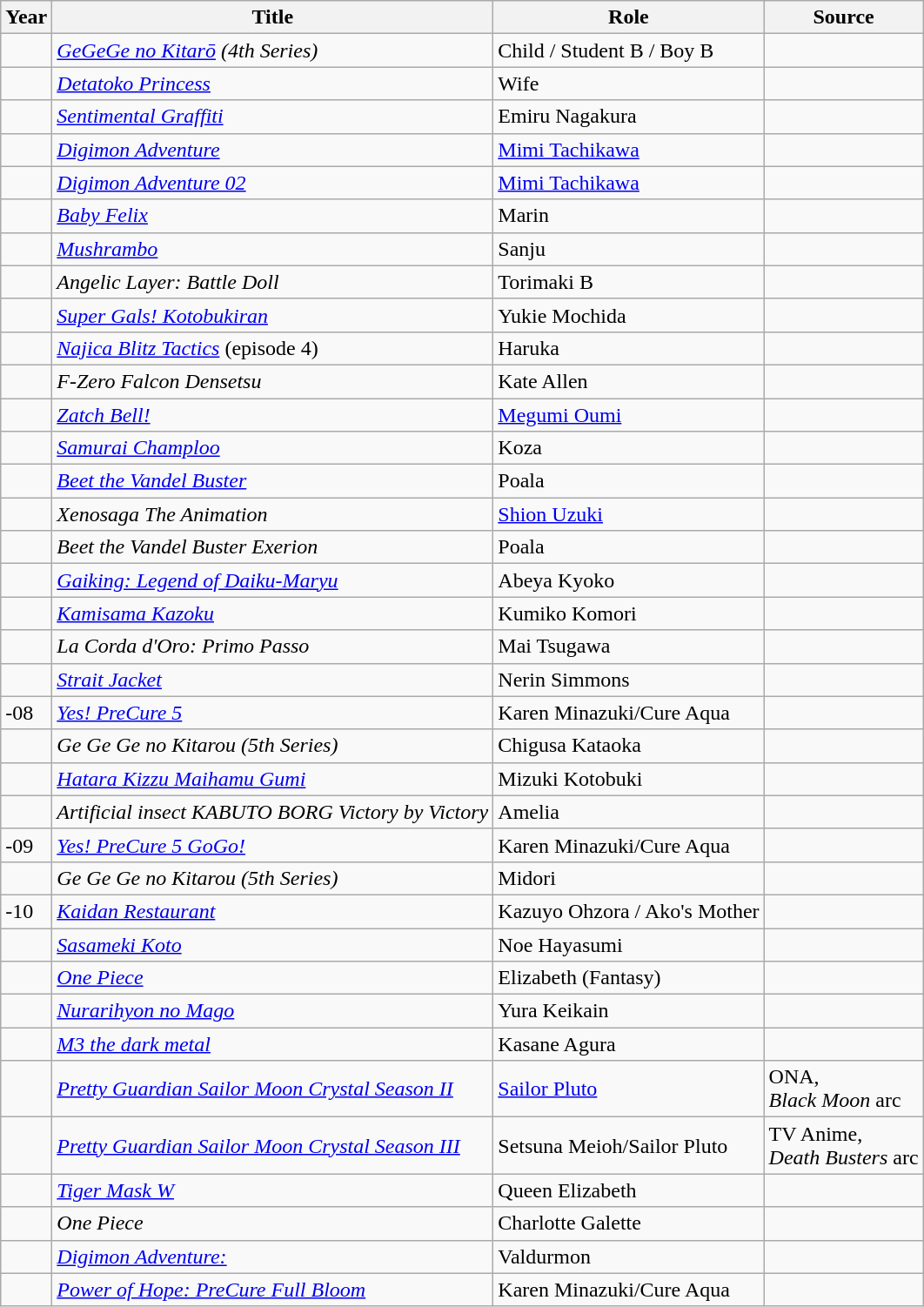<table class="wikitable sortable plainrowheaders">
<tr>
<th>Year</th>
<th>Title</th>
<th>Role</th>
<th class="unsortable">Source</th>
</tr>
<tr>
<td></td>
<td><em><a href='#'>GeGeGe no Kitarō</a> (4th Series)</em></td>
<td>Child / Student B / Boy B</td>
<td></td>
</tr>
<tr>
<td></td>
<td><em><a href='#'>Detatoko Princess</a></em></td>
<td>Wife</td>
<td></td>
</tr>
<tr>
<td></td>
<td><em><a href='#'>Sentimental Graffiti</a></em></td>
<td>Emiru Nagakura</td>
<td></td>
</tr>
<tr>
<td></td>
<td><em><a href='#'>Digimon Adventure</a></em></td>
<td><a href='#'>Mimi Tachikawa</a></td>
<td></td>
</tr>
<tr>
<td></td>
<td><em><a href='#'>Digimon Adventure 02</a></em></td>
<td><a href='#'>Mimi Tachikawa</a></td>
<td></td>
</tr>
<tr>
<td></td>
<td><em><a href='#'>Baby Felix</a></em></td>
<td>Marin</td>
<td></td>
</tr>
<tr>
<td></td>
<td><em><a href='#'>Mushrambo</a></em></td>
<td>Sanju</td>
<td></td>
</tr>
<tr>
<td></td>
<td><em>Angelic Layer: Battle Doll</em></td>
<td>Torimaki B</td>
<td></td>
</tr>
<tr>
<td></td>
<td><em><a href='#'>Super Gals! Kotobukiran</a></em></td>
<td>Yukie Mochida</td>
<td></td>
</tr>
<tr>
<td></td>
<td><em><a href='#'>Najica Blitz Tactics</a></em> (episode 4)</td>
<td>Haruka</td>
<td></td>
</tr>
<tr>
<td></td>
<td><em>F-Zero Falcon Densetsu</em></td>
<td>Kate Allen</td>
<td></td>
</tr>
<tr>
<td></td>
<td><em><a href='#'>Zatch Bell!</a></em></td>
<td><a href='#'>Megumi Oumi</a></td>
<td></td>
</tr>
<tr>
<td></td>
<td><em><a href='#'>Samurai Champloo</a></em></td>
<td>Koza</td>
<td></td>
</tr>
<tr>
<td></td>
<td><em><a href='#'>Beet the Vandel Buster</a></em></td>
<td>Poala</td>
<td></td>
</tr>
<tr>
<td></td>
<td><em>Xenosaga The Animation</em></td>
<td><a href='#'>Shion Uzuki</a></td>
<td></td>
</tr>
<tr>
<td></td>
<td><em>Beet the Vandel Buster Exerion</em></td>
<td>Poala</td>
<td></td>
</tr>
<tr>
<td></td>
<td><em><a href='#'>Gaiking: Legend of Daiku-Maryu</a></em></td>
<td>Abeya Kyoko</td>
<td></td>
</tr>
<tr>
<td></td>
<td><em><a href='#'>Kamisama Kazoku</a></em></td>
<td>Kumiko Komori</td>
<td></td>
</tr>
<tr>
<td></td>
<td><em>La Corda d'Oro: Primo Passo</em></td>
<td>Mai Tsugawa</td>
<td></td>
</tr>
<tr>
<td></td>
<td><em><a href='#'>Strait Jacket</a></em></td>
<td>Nerin Simmons</td>
<td></td>
</tr>
<tr>
<td>-08</td>
<td><em><a href='#'>Yes! PreCure 5</a></em></td>
<td>Karen Minazuki/Cure Aqua</td>
<td></td>
</tr>
<tr>
<td></td>
<td><em>Ge Ge Ge no Kitarou (5th Series)</em></td>
<td>Chigusa Kataoka</td>
<td></td>
</tr>
<tr>
<td></td>
<td><em><a href='#'>Hatara Kizzu Maihamu Gumi</a></em></td>
<td>Mizuki Kotobuki</td>
<td></td>
</tr>
<tr>
<td></td>
<td><em>Artificial insect KABUTO BORG Victory by Victory</em></td>
<td>Amelia</td>
<td></td>
</tr>
<tr>
<td>-09</td>
<td><em><a href='#'>Yes! PreCure 5 GoGo!</a></em></td>
<td>Karen Minazuki/Cure Aqua</td>
<td></td>
</tr>
<tr>
<td></td>
<td><em>Ge Ge Ge no Kitarou (5th Series)</em></td>
<td>Midori</td>
<td></td>
</tr>
<tr>
<td>-10</td>
<td><em><a href='#'>Kaidan Restaurant</a></em></td>
<td>Kazuyo Ohzora / Ako's Mother</td>
<td></td>
</tr>
<tr>
<td></td>
<td><em><a href='#'>Sasameki Koto</a></em></td>
<td>Noe Hayasumi</td>
<td></td>
</tr>
<tr>
<td></td>
<td><em><a href='#'>One Piece</a></em></td>
<td>Elizabeth (Fantasy)</td>
<td></td>
</tr>
<tr>
<td></td>
<td><em><a href='#'>Nurarihyon no Mago</a></em></td>
<td>Yura Keikain</td>
<td></td>
</tr>
<tr>
<td></td>
<td><em><a href='#'>M3 the dark metal</a></em></td>
<td>Kasane Agura</td>
<td></td>
</tr>
<tr>
<td></td>
<td><em><a href='#'>Pretty Guardian Sailor Moon Crystal Season II</a></em></td>
<td><a href='#'>Sailor Pluto</a></td>
<td>ONA,<br><em>Black Moon</em> arc</td>
</tr>
<tr>
<td></td>
<td><em><a href='#'>Pretty Guardian Sailor Moon Crystal Season III</a></em></td>
<td>Setsuna Meioh/Sailor Pluto</td>
<td>TV Anime,<br><em>Death Busters</em> arc</td>
</tr>
<tr>
<td></td>
<td><em><a href='#'>Tiger Mask W</a></em></td>
<td>Queen Elizabeth</td>
<td></td>
</tr>
<tr>
<td></td>
<td><em>One Piece</em></td>
<td>Charlotte Galette</td>
<td></td>
</tr>
<tr>
<td></td>
<td><em><a href='#'>Digimon Adventure:</a></em></td>
<td>Valdurmon</td>
<td></td>
</tr>
<tr>
<td></td>
<td><em><a href='#'>Power of Hope: PreCure Full Bloom</a></em></td>
<td>Karen Minazuki/Cure Aqua</td>
<td></td>
</tr>
</table>
